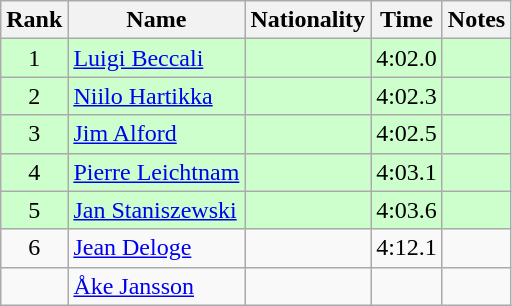<table class="wikitable sortable" style="text-align:center">
<tr>
<th>Rank</th>
<th>Name</th>
<th>Nationality</th>
<th>Time</th>
<th>Notes</th>
</tr>
<tr bgcolor=ccffcc>
<td>1</td>
<td align=left><a href='#'>Luigi Beccali</a></td>
<td align=left></td>
<td>4:02.0</td>
<td></td>
</tr>
<tr bgcolor=ccffcc>
<td>2</td>
<td align=left><a href='#'>Niilo Hartikka</a></td>
<td align=left></td>
<td>4:02.3</td>
<td></td>
</tr>
<tr bgcolor=ccffcc>
<td>3</td>
<td align=left><a href='#'>Jim Alford</a></td>
<td align=left></td>
<td>4:02.5</td>
<td></td>
</tr>
<tr bgcolor=ccffcc>
<td>4</td>
<td align=left><a href='#'>Pierre Leichtnam</a></td>
<td align=left></td>
<td>4:03.1</td>
<td></td>
</tr>
<tr bgcolor=ccffcc>
<td>5</td>
<td align=left><a href='#'>Jan Staniszewski</a></td>
<td align=left></td>
<td>4:03.6</td>
<td></td>
</tr>
<tr>
<td>6</td>
<td align=left><a href='#'>Jean Deloge</a></td>
<td align=left></td>
<td>4:12.1</td>
<td></td>
</tr>
<tr>
<td></td>
<td align=left><a href='#'>Åke Jansson</a></td>
<td align=left></td>
<td></td>
<td></td>
</tr>
</table>
